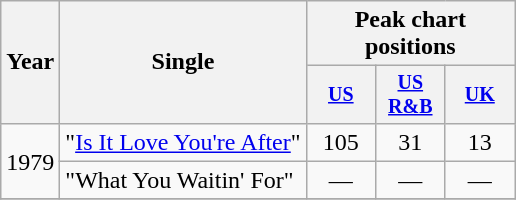<table class="wikitable" style="text-align:center;">
<tr>
<th rowspan="2">Year</th>
<th rowspan="2">Single</th>
<th colspan="3">Peak chart positions</th>
</tr>
<tr style="font-size:smaller;">
<th width="40"><a href='#'>US</a><br></th>
<th width="40"><a href='#'>US<br>R&B</a><br></th>
<th width="40"><a href='#'>UK</a><br></th>
</tr>
<tr>
<td rowspan="2">1979</td>
<td align="left">"<a href='#'>Is It Love You're After</a>"</td>
<td>105</td>
<td>31</td>
<td>13</td>
</tr>
<tr>
<td align="left">"What You Waitin' For"</td>
<td>—</td>
<td>—</td>
<td>—</td>
</tr>
<tr>
</tr>
</table>
